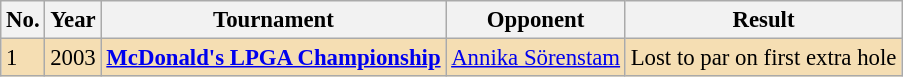<table class="wikitable" style="font-size:95%;">
<tr>
<th>No.</th>
<th>Year</th>
<th>Tournament</th>
<th>Opponent</th>
<th>Result</th>
</tr>
<tr style="background:#F5DEB3;">
<td>1</td>
<td>2003</td>
<td><strong><a href='#'>McDonald's LPGA Championship</a></strong></td>
<td> <a href='#'>Annika Sörenstam</a></td>
<td>Lost to par on first extra hole</td>
</tr>
</table>
